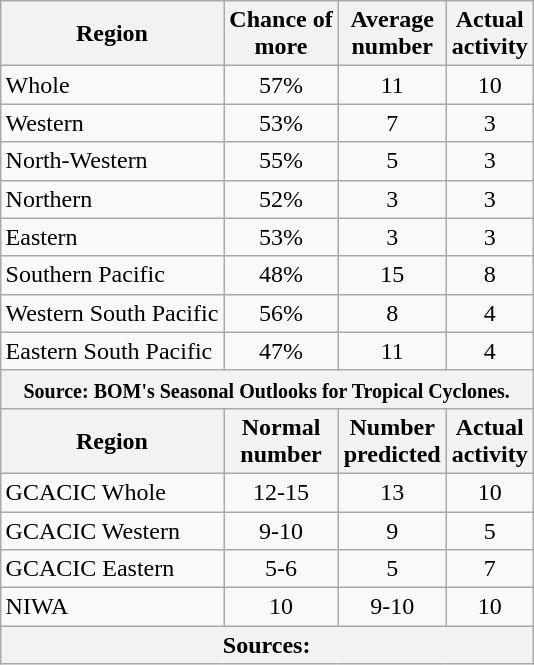<table class="wikitable" style="float:right">
<tr>
<th>Region</th>
<th>Chance of<br>more</th>
<th>Average<br>number</th>
<th>Actual<br>activity</th>
</tr>
<tr>
<td>Whole</td>
<td style="text-align:center;">57%</td>
<td style="text-align:center;">11</td>
<td style="text-align:center;">10</td>
</tr>
<tr>
<td>Western </td>
<td style="text-align:center;">53%</td>
<td style="text-align:center;">7</td>
<td style="text-align:center;">3</td>
</tr>
<tr>
<td>North-Western </td>
<td style="text-align:center;">55%</td>
<td style="text-align:center;">5</td>
<td style="text-align:center;">3</td>
</tr>
<tr>
<td>Northern </td>
<td style="text-align:center;">52%</td>
<td style="text-align:center;">3</td>
<td style="text-align:center;">3</td>
</tr>
<tr>
<td>Eastern </td>
<td style="text-align:center;">53%</td>
<td style="text-align:center;">3</td>
<td style="text-align:center;">3</td>
</tr>
<tr>
<td>Southern Pacific</td>
<td style="text-align:center;">48%</td>
<td style="text-align:center;">15</td>
<td style="text-align:center;">8</td>
</tr>
<tr>
<td>Western South Pacific</td>
<td style="text-align:center;">56%</td>
<td style="text-align:center;">8</td>
<td style="text-align:center;">4</td>
</tr>
<tr>
<td>Eastern South Pacific</td>
<td style="text-align:center;">47%</td>
<td style="text-align:center;">11</td>
<td style="text-align:center;">4</td>
</tr>
<tr>
<th colspan="4"><small>Source: BOM's Seasonal Outlooks for Tropical Cyclones.</small></th>
</tr>
<tr>
<th>Region</th>
<th>Normal<br>number</th>
<th>Number<br>predicted</th>
<th>Actual<br>activity</th>
</tr>
<tr>
<td>GCACIC Whole</td>
<td style="text-align:center;">12-15</td>
<td style="text-align:center;">13</td>
<td style="text-align:center;">10</td>
</tr>
<tr>
<td>GCACIC Western</td>
<td style="text-align:center;">9-10</td>
<td style="text-align:center;">9</td>
<td style="text-align:center;">5</td>
</tr>
<tr>
<td>GCACIC Eastern</td>
<td style="text-align:center;">5-6</td>
<td style="text-align:center;">5</td>
<td style="text-align:center;">7</td>
</tr>
<tr>
<td>NIWA</td>
<td style="text-align:center;">10</td>
<td style="text-align:center;">9-10</td>
<td style="text-align:center;">10</td>
</tr>
<tr>
<th colspan="5">Sources:</th>
</tr>
</table>
